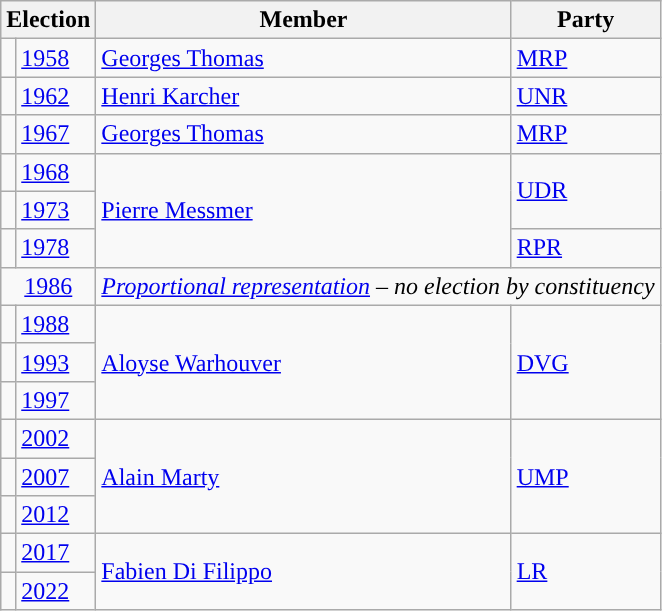<table class="wikitable">
<tr>
<th colspan="2">Election</th>
<th>Member</th>
<th>Party</th>
</tr>
<tr>
<td style="color:inherit;background-color: "></td>
<td><a href='#'>1958</a></td>
<td><a href='#'>Georges Thomas</a></td>
<td><a href='#'>MRP</a></td>
</tr>
<tr>
<td style="color:inherit;background-color: "></td>
<td><a href='#'>1962</a></td>
<td><a href='#'>Henri Karcher</a></td>
<td><a href='#'>UNR</a></td>
</tr>
<tr>
<td style="color:inherit;background-color: "></td>
<td><a href='#'>1967</a></td>
<td><a href='#'>Georges Thomas</a></td>
<td><a href='#'>MRP</a></td>
</tr>
<tr>
<td style="color:inherit;background-color: "></td>
<td><a href='#'>1968</a></td>
<td rowspan="3"><a href='#'>Pierre Messmer</a></td>
<td rowspan="2"><a href='#'>UDR</a></td>
</tr>
<tr>
<td style="color:inherit;background-color: "></td>
<td><a href='#'>1973</a></td>
</tr>
<tr>
<td style="color:inherit;background-color: "></td>
<td><a href='#'>1978</a></td>
<td><a href='#'>RPR</a></td>
</tr>
<tr>
<td colspan="2" align="center"><a href='#'>1986</a></td>
<td colspan="2"><em><a href='#'>Proportional representation</a> – no election by constituency</em></td>
</tr>
<tr>
<td style="color:inherit;background-color: "></td>
<td><a href='#'>1988</a></td>
<td rowspan="3"><a href='#'>Aloyse Warhouver</a></td>
<td rowspan="3"><a href='#'>DVG</a></td>
</tr>
<tr>
<td style="color:inherit;background-color: "></td>
<td><a href='#'>1993</a></td>
</tr>
<tr>
<td style="color:inherit;background-color: "></td>
<td><a href='#'>1997</a></td>
</tr>
<tr>
<td style="color:inherit;background-color: "></td>
<td><a href='#'>2002</a></td>
<td rowspan="3"><a href='#'>Alain Marty</a></td>
<td rowspan="3"><a href='#'>UMP</a></td>
</tr>
<tr>
<td style="color:inherit;background-color: "></td>
<td><a href='#'>2007</a></td>
</tr>
<tr>
<td style="color:inherit;background-color: "></td>
<td><a href='#'>2012</a></td>
</tr>
<tr>
<td style="color:inherit;background-color: "></td>
<td><a href='#'>2017</a></td>
<td rowspan="2"><a href='#'>Fabien Di Filippo</a></td>
<td rowspan="2"><a href='#'>LR</a></td>
</tr>
<tr>
<td style="color:inherit;background-color: "></td>
<td><a href='#'>2022</a></td>
</tr>
</table>
